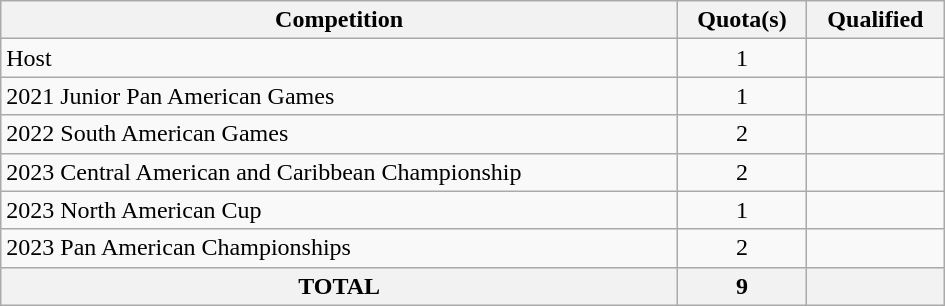<table class = "wikitable" width=630>
<tr>
<th>Competition</th>
<th>Quota(s)</th>
<th>Qualified</th>
</tr>
<tr>
<td>Host</td>
<td align="center">1</td>
<td></td>
</tr>
<tr>
<td>2021 Junior Pan American Games</td>
<td align="center">1</td>
<td></td>
</tr>
<tr>
<td>2022 South American Games</td>
<td align="center">2</td>
<td><br></td>
</tr>
<tr>
<td>2023 Central American and Caribbean Championship</td>
<td align="center">2</td>
<td><br></td>
</tr>
<tr>
<td>2023 North American Cup</td>
<td align="center">1</td>
<td></td>
</tr>
<tr>
<td>2023 Pan American Championships</td>
<td align="center">2</td>
<td><br></td>
</tr>
<tr>
<th>TOTAL</th>
<th>9</th>
<th></th>
</tr>
</table>
